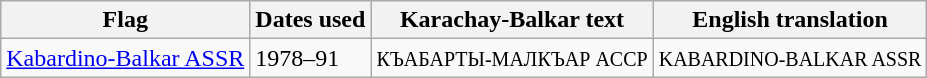<table class="wikitable sortable noresize">
<tr>
<th>Flag</th>
<th>Dates used</th>
<th>Karachay-Balkar text</th>
<th>English translation</th>
</tr>
<tr>
<td> <a href='#'>Kabardino-Balkar ASSR</a></td>
<td>1978–91</td>
<td><small>КЪАБАРТЫ-МАЛКЪАР ACCP</small></td>
<td><small>KABARDINO-BALKAR ASSR</small></td>
</tr>
</table>
